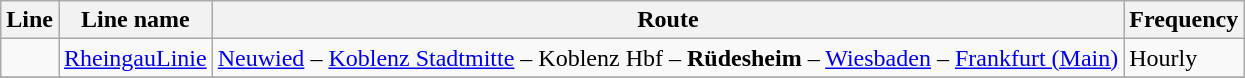<table class="wikitable">
<tr class="hintergrundfarbe6">
<th>Line</th>
<th>Line name</th>
<th>Route</th>
<th>Frequency</th>
</tr>
<tr>
<td></td>
<td><a href='#'>RheingauLinie</a></td>
<td><a href='#'>Neuwied</a> – <a href='#'>Koblenz Stadtmitte</a> – Koblenz Hbf – <strong>Rüdesheim</strong> – <a href='#'>Wiesbaden</a> – <a href='#'>Frankfurt (Main)</a></td>
<td>Hourly</td>
</tr>
<tr>
</tr>
</table>
